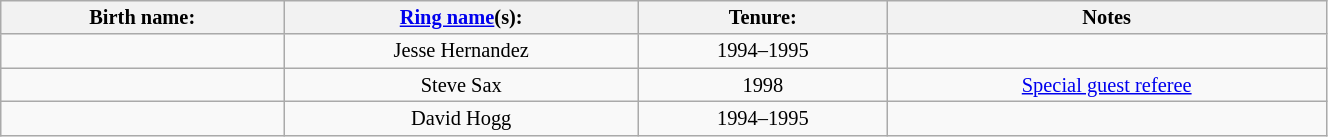<table class="sortable wikitable" style="font-size:85%; text-align:center; width:70%;">
<tr>
<th>Birth name:</th>
<th><a href='#'>Ring name</a>(s):</th>
<th>Tenure:</th>
<th>Notes</th>
</tr>
<tr>
<td></td>
<td>Jesse Hernandez</td>
<td sort>1994–1995</td>
<td></td>
</tr>
<tr>
<td></td>
<td>Steve Sax</td>
<td sort>1998</td>
<td><a href='#'>Special guest referee</a></td>
</tr>
<tr>
<td></td>
<td>David Hogg</td>
<td sort>1994–1995</td>
<td></td>
</tr>
</table>
